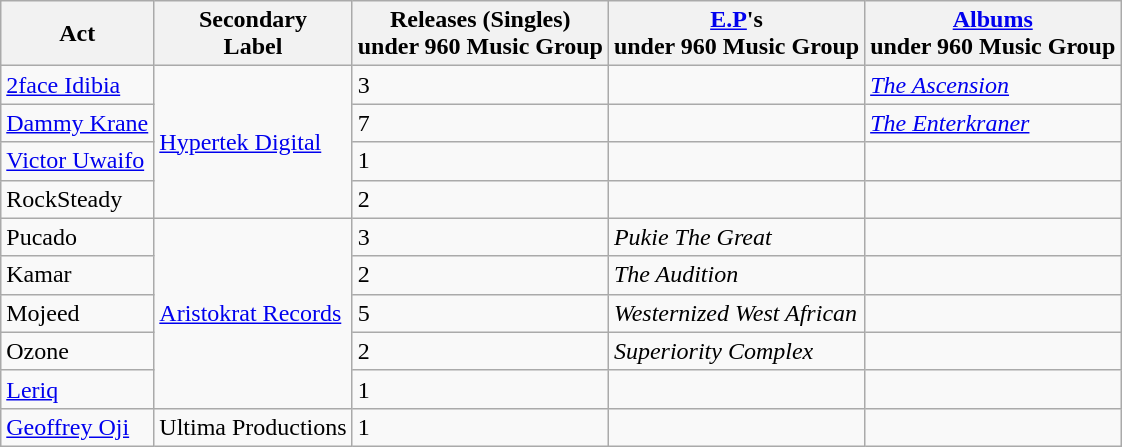<table class="wikitable">
<tr>
<th>Act</th>
<th>Secondary<br> Label</th>
<th>Releases (Singles)<br> under 960 Music Group</th>
<th><a href='#'>E.P</a>'s <br>under 960 Music Group</th>
<th><a href='#'>Albums</a> <br>under 960 Music Group</th>
</tr>
<tr>
<td><a href='#'>2face Idibia</a></td>
<td rowspan="4"><a href='#'>Hypertek Digital</a></td>
<td rowspan="1">3</td>
<td></td>
<td><a href='#'><em>The Ascension</em></a></td>
</tr>
<tr>
<td><a href='#'>Dammy Krane</a></td>
<td rowspan="1">7</td>
<td></td>
<td><em><a href='#'>The Enterkraner</a></em></td>
</tr>
<tr>
<td><a href='#'>Victor Uwaifo</a></td>
<td rowspan="1">1</td>
<td></td>
<td></td>
</tr>
<tr>
<td>RockSteady</td>
<td>2</td>
<td></td>
<td></td>
</tr>
<tr>
<td>Pucado</td>
<td rowspan="5"><a href='#'>Aristokrat Records</a></td>
<td>3</td>
<td><em>Pukie The Great</em></td>
<td></td>
</tr>
<tr>
<td>Kamar</td>
<td>2</td>
<td><em>The Audition</em></td>
<td></td>
</tr>
<tr>
<td>Mojeed</td>
<td>5</td>
<td><em>Westernized West African</em></td>
<td></td>
</tr>
<tr>
<td>Ozone</td>
<td>2</td>
<td><em>Superiority Complex</em></td>
<td></td>
</tr>
<tr>
<td><a href='#'>Leriq</a></td>
<td>1</td>
<td></td>
<td></td>
</tr>
<tr>
<td><a href='#'>Geoffrey Oji</a></td>
<td>Ultima Productions</td>
<td>1</td>
<td></td>
<td></td>
</tr>
</table>
